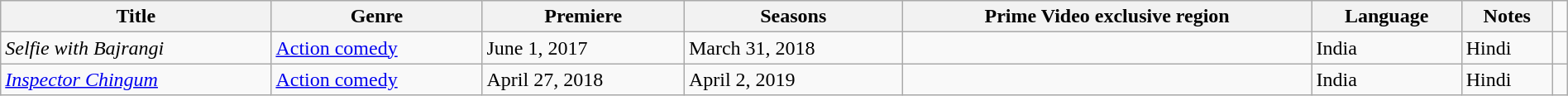<table class="wikitable sortable" style="width:100%;">
<tr>
<th>Title</th>
<th>Genre</th>
<th>Premiere</th>
<th>Seasons</th>
<th>Prime Video exclusive region</th>
<th>Language</th>
<th>Notes</th>
</tr>
<tr>
<td><em>Selfie with Bajrangi</em></td>
<td><a href='#'>Action comedy</a></td>
<td>June 1, 2017</td>
<td>March 31, 2018</td>
<td></td>
<td>India</td>
<td>Hindi</td>
<td></td>
</tr>
<tr>
<td><em><a href='#'>Inspector Chingum</a></em></td>
<td><a href='#'>Action comedy</a></td>
<td>April 27, 2018</td>
<td>April 2, 2019</td>
<td></td>
<td>India</td>
<td>Hindi</td>
<td></td>
</tr>
</table>
